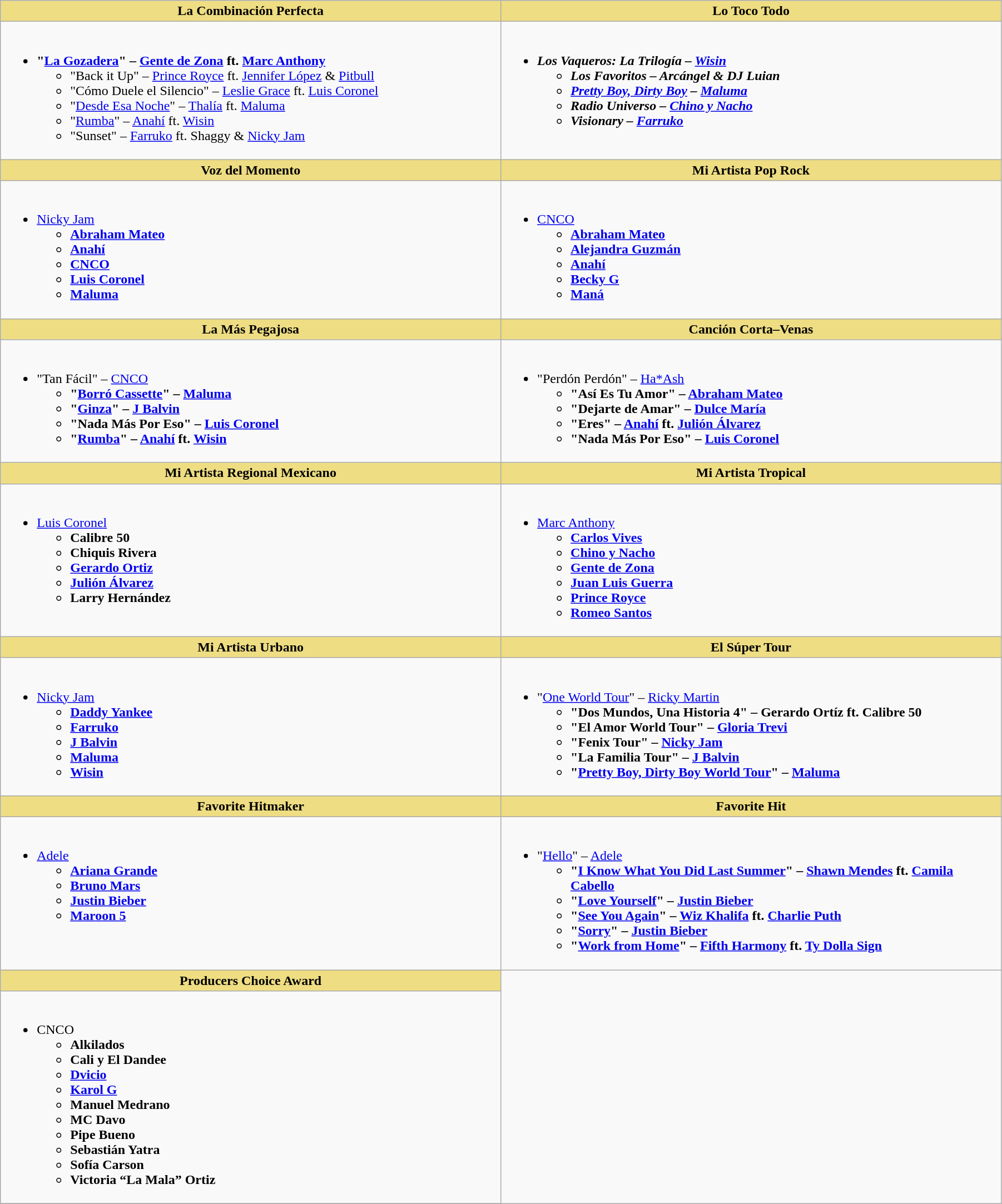<table class=wikitable width="95%">
<tr>
<th style="background:#EEDD82;" ! width="50%">La Combinación Perfecta</th>
<th style="background:#EEDD82;" ! width="50%">Lo Toco Todo</th>
</tr>
<tr>
<td valign="top"><br><ul><li><strong>"<a href='#'>La Gozadera</a>" – <a href='#'>Gente de Zona</a> ft. <a href='#'>Marc Anthony</a></strong><ul><li>"Back it Up" – <a href='#'>Prince Royce</a> ft. <a href='#'>Jennifer López</a> & <a href='#'>Pitbull</a></li><li>"Cómo Duele el Silencio" – <a href='#'>Leslie Grace</a> ft. <a href='#'>Luis Coronel</a></li><li>"<a href='#'>Desde Esa Noche</a>" – <a href='#'>Thalía</a> ft. <a href='#'>Maluma</a></li><li>"<a href='#'>Rumba</a>" – <a href='#'>Anahí</a> ft. <a href='#'>Wisin</a></li><li>"Sunset" – <a href='#'>Farruko</a> ft. Shaggy & <a href='#'>Nicky Jam</a></li></ul></li></ul></td>
<td valign="top"><br><ul><li><strong><em>Los Vaqueros: La Trilogía<em> – <a href='#'>Wisin</a><strong><ul><li></em>Los Favoritos<em> – Arcángel & DJ Luian</li><li></em><a href='#'>Pretty Boy, Dirty Boy</a><em> – <a href='#'>Maluma</a></li><li></em>Radio Universo<em> – <a href='#'>Chino y Nacho</a></li><li></em>Visionary<em> – <a href='#'>Farruko</a></li></ul></li></ul></td>
</tr>
<tr>
<th style="background:#EEDD82;" ! width="50%">Voz del Momento</th>
<th style="background:#EEDD82;" ! width="50%">Mi Artista Pop Rock</th>
</tr>
<tr>
<td valign="top"><br><ul><li></strong><a href='#'>Nicky Jam</a><strong><ul><li><a href='#'>Abraham Mateo</a></li><li><a href='#'>Anahí</a></li><li><a href='#'>CNCO</a></li><li><a href='#'>Luis Coronel</a></li><li><a href='#'>Maluma</a></li></ul></li></ul></td>
<td valign="top"><br><ul><li></strong><a href='#'>CNCO</a><strong><ul><li><a href='#'>Abraham Mateo</a></li><li><a href='#'>Alejandra Guzmán</a></li><li><a href='#'>Anahí</a></li><li><a href='#'>Becky G</a></li><li><a href='#'>Maná</a></li></ul></li></ul></td>
</tr>
<tr>
<th style="background:#EEDD82;" ! width="50%">La Más Pegajosa</th>
<th style="background:#EEDD82;" ! width="50%">Canción Corta–Venas</th>
</tr>
<tr>
<td valign="top"><br><ul><li></strong>"Tan Fácil" – <a href='#'>CNCO</a><strong><ul><li>"<a href='#'>Borró Cassette</a>" – <a href='#'>Maluma</a></li><li>"<a href='#'>Ginza</a>" – <a href='#'>J Balvin</a></li><li>"Nada Más Por Eso" – <a href='#'>Luis Coronel</a></li><li>"<a href='#'>Rumba</a>" – <a href='#'>Anahí</a> ft. <a href='#'>Wisin</a></li></ul></li></ul></td>
<td valign="top"><br><ul><li></strong>"Perdón Perdón" – <a href='#'>Ha*Ash</a><strong><ul><li>"Así Es Tu Amor" – <a href='#'>Abraham Mateo</a></li><li>"Dejarte de Amar" – <a href='#'>Dulce María</a></li><li>"Eres" – <a href='#'>Anahí</a> ft. <a href='#'>Julión Álvarez</a></li><li>"Nada Más Por Eso" – <a href='#'>Luis Coronel</a></li></ul></li></ul></td>
</tr>
<tr>
<th style="background:#EEDD82;" ! width="50%">Mi Artista Regional Mexicano</th>
<th style="background:#EEDD82;" ! width="50%">Mi Artista Tropical</th>
</tr>
<tr>
<td valign="top"><br><ul><li></strong><a href='#'>Luis Coronel</a><strong><ul><li>Calibre 50</li><li>Chiquis Rivera</li><li><a href='#'>Gerardo Ortiz</a></li><li><a href='#'>Julión Álvarez</a></li><li>Larry Hernández</li></ul></li></ul></td>
<td valign="top"><br><ul><li></strong><a href='#'>Marc Anthony</a><strong><ul><li><a href='#'>Carlos Vives</a></li><li><a href='#'>Chino y Nacho</a></li><li><a href='#'>Gente de Zona</a></li><li><a href='#'>Juan Luis Guerra</a></li><li><a href='#'>Prince Royce</a></li><li><a href='#'>Romeo Santos</a></li></ul></li></ul></td>
</tr>
<tr>
<th style="background:#EEDD82;" ! width="50%">Mi Artista Urbano</th>
<th style="background:#EEDD82;" ! width="50%">El Súper Tour</th>
</tr>
<tr>
<td valign="top"><br><ul><li></strong><a href='#'>Nicky Jam</a><strong><ul><li><a href='#'>Daddy Yankee</a></li><li><a href='#'>Farruko</a></li><li><a href='#'>J Balvin</a></li><li><a href='#'>Maluma</a></li><li><a href='#'>Wisin</a></li></ul></li></ul></td>
<td valign="top"><br><ul><li></strong>"<a href='#'>One World Tour</a>" – <a href='#'>Ricky Martin</a><strong><ul><li>"Dos Mundos, Una Historia 4" – Gerardo Ortíz ft. Calibre 50</li><li>"El Amor World Tour" – <a href='#'>Gloria Trevi</a></li><li>"Fenix Tour" – <a href='#'>Nicky Jam</a></li><li>"La Familia Tour" – <a href='#'>J Balvin</a></li><li>"<a href='#'>Pretty Boy, Dirty Boy World Tour</a>" – <a href='#'>Maluma</a></li></ul></li></ul></td>
</tr>
<tr>
<th style="background:#EEDD82;" ! width="50%">Favorite Hitmaker</th>
<th style="background:#EEDD82;" ! width="50%">Favorite Hit</th>
</tr>
<tr>
<td valign="top"><br><ul><li></strong><a href='#'>Adele</a><strong><ul><li><a href='#'>Ariana Grande</a></li><li><a href='#'>Bruno Mars</a></li><li><a href='#'>Justin Bieber</a></li><li><a href='#'>Maroon 5</a></li></ul></li></ul></td>
<td valign="top"><br><ul><li></strong>"<a href='#'>Hello</a>" – <a href='#'>Adele</a><strong><ul><li>"<a href='#'>I Know What You Did Last Summer</a>" – <a href='#'>Shawn Mendes</a> ft. <a href='#'>Camila Cabello</a></li><li>"<a href='#'>Love Yourself</a>" – <a href='#'>Justin Bieber</a></li><li>"<a href='#'>See You Again</a>" – <a href='#'>Wiz Khalifa</a> ft. <a href='#'>Charlie Puth</a></li><li>"<a href='#'>Sorry</a>" – <a href='#'>Justin Bieber</a></li><li>"<a href='#'>Work from Home</a>" – <a href='#'>Fifth Harmony</a> ft. <a href='#'>Ty Dolla Sign</a></li></ul></li></ul></td>
</tr>
<tr>
<th style="background:#EEDD82;" ! width="50%">Producers Choice Award</th>
</tr>
<tr>
<td valign="top"><br><ul><li></strong>CNCO<strong><ul><li>Alkilados</li><li>Cali y El Dandee</li><li><a href='#'>Dvicio</a></li><li><a href='#'>Karol G</a></li><li>Manuel Medrano</li><li>MC Davo</li><li>Pipe Bueno</li><li>Sebastián Yatra</li><li>Sofía Carson</li><li>Victoria “La Mala” Ortiz</li></ul></li></ul></td>
</tr>
<tr>
</tr>
</table>
